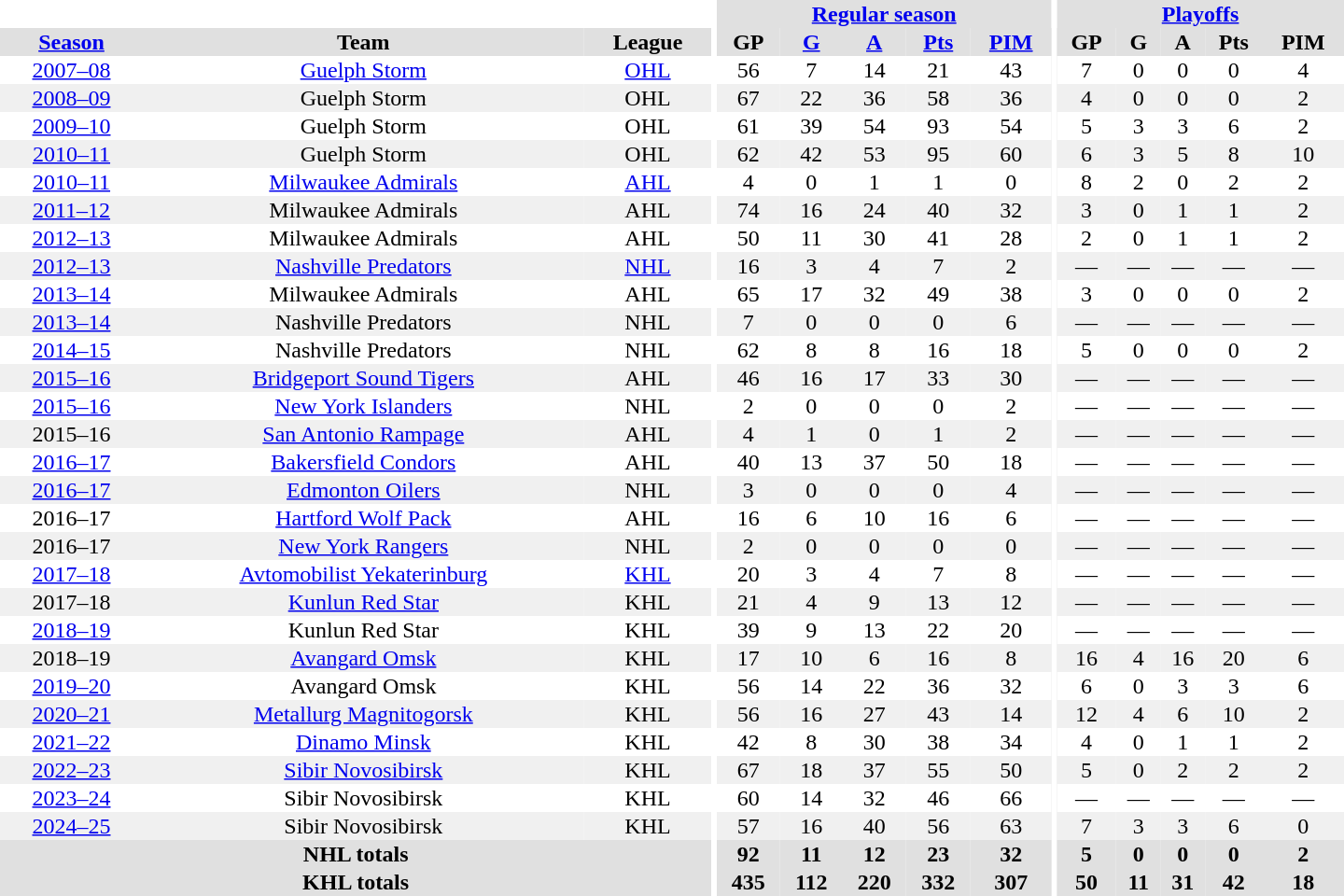<table border="0" cellpadding="1" cellspacing="0" style="text-align:center; width:60em">
<tr bgcolor="#e0e0e0">
<th colspan="3" bgcolor="#ffffff"></th>
<th rowspan="99" bgcolor="#ffffff"></th>
<th colspan="5"><a href='#'>Regular season</a></th>
<th rowspan="99" bgcolor="#ffffff"></th>
<th colspan="5"><a href='#'>Playoffs</a></th>
</tr>
<tr bgcolor="#e0e0e0">
<th><a href='#'>Season</a></th>
<th>Team</th>
<th>League</th>
<th>GP</th>
<th><a href='#'>G</a></th>
<th><a href='#'>A</a></th>
<th><a href='#'>Pts</a></th>
<th><a href='#'>PIM</a></th>
<th>GP</th>
<th>G</th>
<th>A</th>
<th>Pts</th>
<th>PIM</th>
</tr>
<tr>
<td><a href='#'>2007–08</a></td>
<td><a href='#'>Guelph Storm</a></td>
<td><a href='#'>OHL</a></td>
<td>56</td>
<td>7</td>
<td>14</td>
<td>21</td>
<td>43</td>
<td>7</td>
<td>0</td>
<td>0</td>
<td>0</td>
<td>4</td>
</tr>
<tr style="background:#f0f0f0;">
<td><a href='#'>2008–09</a></td>
<td>Guelph Storm</td>
<td>OHL</td>
<td>67</td>
<td>22</td>
<td>36</td>
<td>58</td>
<td>36</td>
<td>4</td>
<td>0</td>
<td>0</td>
<td>0</td>
<td>2</td>
</tr>
<tr>
<td><a href='#'>2009–10</a></td>
<td>Guelph Storm</td>
<td>OHL</td>
<td>61</td>
<td>39</td>
<td>54</td>
<td>93</td>
<td>54</td>
<td>5</td>
<td>3</td>
<td>3</td>
<td>6</td>
<td>2</td>
</tr>
<tr style="background:#f0f0f0;">
<td><a href='#'>2010–11</a></td>
<td>Guelph Storm</td>
<td>OHL</td>
<td>62</td>
<td>42</td>
<td>53</td>
<td>95</td>
<td>60</td>
<td>6</td>
<td>3</td>
<td>5</td>
<td>8</td>
<td>10</td>
</tr>
<tr>
<td><a href='#'>2010–11</a></td>
<td><a href='#'>Milwaukee Admirals</a></td>
<td><a href='#'>AHL</a></td>
<td>4</td>
<td>0</td>
<td>1</td>
<td>1</td>
<td>0</td>
<td>8</td>
<td>2</td>
<td>0</td>
<td>2</td>
<td>2</td>
</tr>
<tr style="background:#f0f0f0;">
<td><a href='#'>2011–12</a></td>
<td>Milwaukee Admirals</td>
<td>AHL</td>
<td>74</td>
<td>16</td>
<td>24</td>
<td>40</td>
<td>32</td>
<td>3</td>
<td>0</td>
<td>1</td>
<td>1</td>
<td>2</td>
</tr>
<tr>
<td><a href='#'>2012–13</a></td>
<td>Milwaukee Admirals</td>
<td>AHL</td>
<td>50</td>
<td>11</td>
<td>30</td>
<td>41</td>
<td>28</td>
<td>2</td>
<td>0</td>
<td>1</td>
<td>1</td>
<td>2</td>
</tr>
<tr style="background:#f0f0f0;">
<td><a href='#'>2012–13</a></td>
<td><a href='#'>Nashville Predators</a></td>
<td><a href='#'>NHL</a></td>
<td>16</td>
<td>3</td>
<td>4</td>
<td>7</td>
<td>2</td>
<td>—</td>
<td>—</td>
<td>—</td>
<td>—</td>
<td>—</td>
</tr>
<tr>
<td><a href='#'>2013–14</a></td>
<td>Milwaukee Admirals</td>
<td>AHL</td>
<td>65</td>
<td>17</td>
<td>32</td>
<td>49</td>
<td>38</td>
<td>3</td>
<td>0</td>
<td>0</td>
<td>0</td>
<td>2</td>
</tr>
<tr style="background:#f0f0f0;">
<td><a href='#'>2013–14</a></td>
<td>Nashville Predators</td>
<td>NHL</td>
<td>7</td>
<td>0</td>
<td>0</td>
<td>0</td>
<td>6</td>
<td>—</td>
<td>—</td>
<td>—</td>
<td>—</td>
<td>—</td>
</tr>
<tr>
<td><a href='#'>2014–15</a></td>
<td>Nashville Predators</td>
<td>NHL</td>
<td>62</td>
<td>8</td>
<td>8</td>
<td>16</td>
<td>18</td>
<td>5</td>
<td>0</td>
<td>0</td>
<td>0</td>
<td>2</td>
</tr>
<tr style="background:#f0f0f0;">
<td><a href='#'>2015–16</a></td>
<td><a href='#'>Bridgeport Sound Tigers</a></td>
<td>AHL</td>
<td>46</td>
<td>16</td>
<td>17</td>
<td>33</td>
<td>30</td>
<td>—</td>
<td>—</td>
<td>—</td>
<td>—</td>
<td>—</td>
</tr>
<tr>
<td><a href='#'>2015–16</a></td>
<td><a href='#'>New York Islanders</a></td>
<td>NHL</td>
<td>2</td>
<td>0</td>
<td>0</td>
<td>0</td>
<td>2</td>
<td>—</td>
<td>—</td>
<td>—</td>
<td>—</td>
<td>—</td>
</tr>
<tr style="background:#f0f0f0;">
<td>2015–16</td>
<td><a href='#'>San Antonio Rampage</a></td>
<td>AHL</td>
<td>4</td>
<td>1</td>
<td>0</td>
<td>1</td>
<td>2</td>
<td>—</td>
<td>—</td>
<td>—</td>
<td>—</td>
<td>—</td>
</tr>
<tr>
<td><a href='#'>2016–17</a></td>
<td><a href='#'>Bakersfield Condors</a></td>
<td>AHL</td>
<td>40</td>
<td>13</td>
<td>37</td>
<td>50</td>
<td>18</td>
<td>—</td>
<td>—</td>
<td>—</td>
<td>—</td>
<td>—</td>
</tr>
<tr style="background:#f0f0f0;">
<td><a href='#'>2016–17</a></td>
<td><a href='#'>Edmonton Oilers</a></td>
<td>NHL</td>
<td>3</td>
<td>0</td>
<td>0</td>
<td>0</td>
<td>4</td>
<td>—</td>
<td>—</td>
<td>—</td>
<td>—</td>
<td>—</td>
</tr>
<tr>
<td>2016–17</td>
<td><a href='#'>Hartford Wolf Pack</a></td>
<td>AHL</td>
<td>16</td>
<td>6</td>
<td>10</td>
<td>16</td>
<td>6</td>
<td>—</td>
<td>—</td>
<td>—</td>
<td>—</td>
<td>—</td>
</tr>
<tr style="background:#f0f0f0;">
<td>2016–17</td>
<td><a href='#'>New York Rangers</a></td>
<td>NHL</td>
<td>2</td>
<td>0</td>
<td>0</td>
<td>0</td>
<td>0</td>
<td>—</td>
<td>—</td>
<td>—</td>
<td>—</td>
<td>—</td>
</tr>
<tr>
<td><a href='#'>2017–18</a></td>
<td><a href='#'>Avtomobilist Yekaterinburg</a></td>
<td><a href='#'>KHL</a></td>
<td>20</td>
<td>3</td>
<td>4</td>
<td>7</td>
<td>8</td>
<td>—</td>
<td>—</td>
<td>—</td>
<td>—</td>
<td>—</td>
</tr>
<tr style="background:#f0f0f0;">
<td>2017–18</td>
<td><a href='#'>Kunlun Red Star</a></td>
<td>KHL</td>
<td>21</td>
<td>4</td>
<td>9</td>
<td>13</td>
<td>12</td>
<td>—</td>
<td>—</td>
<td>—</td>
<td>—</td>
<td>—</td>
</tr>
<tr>
<td><a href='#'>2018–19</a></td>
<td>Kunlun Red Star</td>
<td>KHL</td>
<td>39</td>
<td>9</td>
<td>13</td>
<td>22</td>
<td>20</td>
<td>—</td>
<td>—</td>
<td>—</td>
<td>—</td>
<td>—</td>
</tr>
<tr style="background:#f0f0f0;">
<td>2018–19</td>
<td><a href='#'>Avangard Omsk</a></td>
<td>KHL</td>
<td>17</td>
<td>10</td>
<td>6</td>
<td>16</td>
<td>8</td>
<td>16</td>
<td>4</td>
<td>16</td>
<td>20</td>
<td>6</td>
</tr>
<tr>
<td><a href='#'>2019–20</a></td>
<td>Avangard Omsk</td>
<td>KHL</td>
<td>56</td>
<td>14</td>
<td>22</td>
<td>36</td>
<td>32</td>
<td>6</td>
<td>0</td>
<td>3</td>
<td>3</td>
<td>6</td>
</tr>
<tr style="background:#f0f0f0;">
<td><a href='#'>2020–21</a></td>
<td><a href='#'>Metallurg Magnitogorsk</a></td>
<td>KHL</td>
<td>56</td>
<td>16</td>
<td>27</td>
<td>43</td>
<td>14</td>
<td>12</td>
<td>4</td>
<td>6</td>
<td>10</td>
<td>2</td>
</tr>
<tr>
<td><a href='#'>2021–22</a></td>
<td><a href='#'>Dinamo Minsk</a></td>
<td>KHL</td>
<td>42</td>
<td>8</td>
<td>30</td>
<td>38</td>
<td>34</td>
<td>4</td>
<td>0</td>
<td>1</td>
<td>1</td>
<td>2</td>
</tr>
<tr style="background:#f0f0f0;">
<td><a href='#'>2022–23</a></td>
<td><a href='#'>Sibir Novosibirsk</a></td>
<td>KHL</td>
<td>67</td>
<td>18</td>
<td>37</td>
<td>55</td>
<td>50</td>
<td>5</td>
<td>0</td>
<td>2</td>
<td>2</td>
<td>2</td>
</tr>
<tr>
<td><a href='#'>2023–24</a></td>
<td>Sibir Novosibirsk</td>
<td>KHL</td>
<td>60</td>
<td>14</td>
<td>32</td>
<td>46</td>
<td>66</td>
<td>—</td>
<td>—</td>
<td>—</td>
<td>—</td>
<td>—</td>
</tr>
<tr style="background:#f0f0f0;">
<td><a href='#'>2024–25</a></td>
<td>Sibir Novosibirsk</td>
<td>KHL</td>
<td>57</td>
<td>16</td>
<td>40</td>
<td>56</td>
<td>63</td>
<td>7</td>
<td>3</td>
<td>3</td>
<td>6</td>
<td>0</td>
</tr>
<tr bgcolor="#e0e0e0">
<th colspan="3">NHL totals</th>
<th>92</th>
<th>11</th>
<th>12</th>
<th>23</th>
<th>32</th>
<th>5</th>
<th>0</th>
<th>0</th>
<th>0</th>
<th>2</th>
</tr>
<tr bgcolor="#e0e0e0">
<th colspan="3">KHL totals</th>
<th>435</th>
<th>112</th>
<th>220</th>
<th>332</th>
<th>307</th>
<th>50</th>
<th>11</th>
<th>31</th>
<th>42</th>
<th>18</th>
</tr>
</table>
